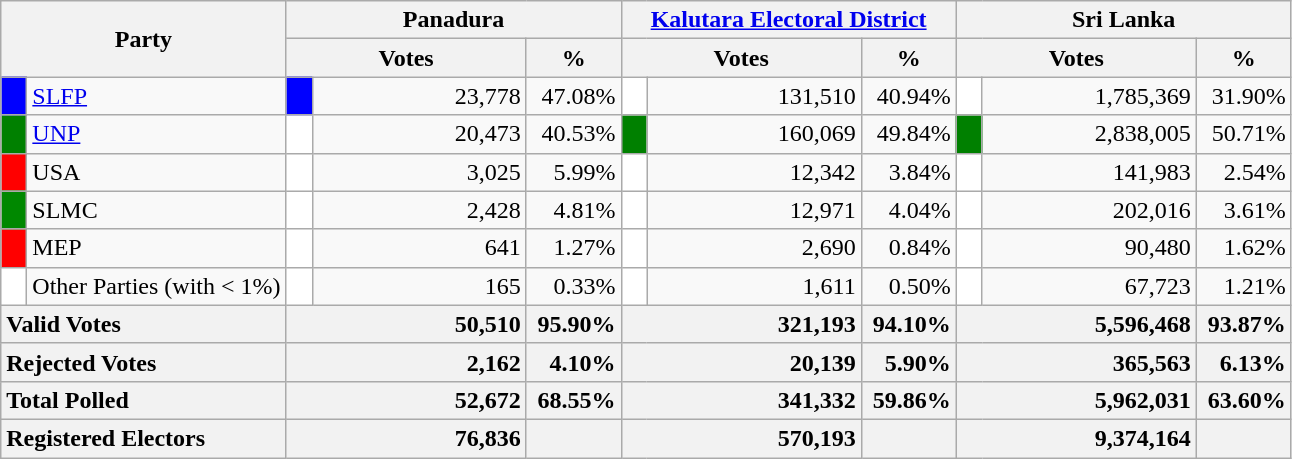<table class="wikitable">
<tr>
<th colspan="2" width="144px"rowspan="2">Party</th>
<th colspan="3" width="216px">Panadura</th>
<th colspan="3" width="216px"><a href='#'>Kalutara Electoral District</a></th>
<th colspan="3" width="216px">Sri Lanka</th>
</tr>
<tr>
<th colspan="2" width="144px">Votes</th>
<th>%</th>
<th colspan="2" width="144px">Votes</th>
<th>%</th>
<th colspan="2" width="144px">Votes</th>
<th>%</th>
</tr>
<tr>
<td style="background-color:blue;" width="10px"></td>
<td style="text-align:left;"><a href='#'>SLFP</a></td>
<td style="background-color:blue;" width="10px"></td>
<td style="text-align:right;">23,778</td>
<td style="text-align:right;">47.08%</td>
<td style="background-color:white;" width="10px"></td>
<td style="text-align:right;">131,510</td>
<td style="text-align:right;">40.94%</td>
<td style="background-color:white;" width="10px"></td>
<td style="text-align:right;">1,785,369</td>
<td style="text-align:right;">31.90%</td>
</tr>
<tr>
<td style="background-color:green;" width="10px"></td>
<td style="text-align:left;"><a href='#'>UNP</a></td>
<td style="background-color:white;" width="10px"></td>
<td style="text-align:right;">20,473</td>
<td style="text-align:right;">40.53%</td>
<td style="background-color:green;" width="10px"></td>
<td style="text-align:right;">160,069</td>
<td style="text-align:right;">49.84%</td>
<td style="background-color:green;" width="10px"></td>
<td style="text-align:right;">2,838,005</td>
<td style="text-align:right;">50.71%</td>
</tr>
<tr>
<td style="background-color:red;" width="10px"></td>
<td style="text-align:left;">USA</td>
<td style="background-color:white;" width="10px"></td>
<td style="text-align:right;">3,025</td>
<td style="text-align:right;">5.99%</td>
<td style="background-color:white;" width="10px"></td>
<td style="text-align:right;">12,342</td>
<td style="text-align:right;">3.84%</td>
<td style="background-color:white;" width="10px"></td>
<td style="text-align:right;">141,983</td>
<td style="text-align:right;">2.54%</td>
</tr>
<tr>
<td style="background-color:#008800;" width="10px"></td>
<td style="text-align:left;">SLMC</td>
<td style="background-color:white;" width="10px"></td>
<td style="text-align:right;">2,428</td>
<td style="text-align:right;">4.81%</td>
<td style="background-color:white;" width="10px"></td>
<td style="text-align:right;">12,971</td>
<td style="text-align:right;">4.04%</td>
<td style="background-color:white;" width="10px"></td>
<td style="text-align:right;">202,016</td>
<td style="text-align:right;">3.61%</td>
</tr>
<tr>
<td style="background-color:red;" width="10px"></td>
<td style="text-align:left;">MEP</td>
<td style="background-color:white;" width="10px"></td>
<td style="text-align:right;">641</td>
<td style="text-align:right;">1.27%</td>
<td style="background-color:white;" width="10px"></td>
<td style="text-align:right;">2,690</td>
<td style="text-align:right;">0.84%</td>
<td style="background-color:white;" width="10px"></td>
<td style="text-align:right;">90,480</td>
<td style="text-align:right;">1.62%</td>
</tr>
<tr>
<td style="background-color:white;" width="10px"></td>
<td style="text-align:left;">Other Parties (with < 1%)</td>
<td style="background-color:white;" width="10px"></td>
<td style="text-align:right;">165</td>
<td style="text-align:right;">0.33%</td>
<td style="background-color:white;" width="10px"></td>
<td style="text-align:right;">1,611</td>
<td style="text-align:right;">0.50%</td>
<td style="background-color:white;" width="10px"></td>
<td style="text-align:right;">67,723</td>
<td style="text-align:right;">1.21%</td>
</tr>
<tr>
<th colspan="2" width="144px"style="text-align:left;">Valid Votes</th>
<th style="text-align:right;"colspan="2" width="144px">50,510</th>
<th style="text-align:right;">95.90%</th>
<th style="text-align:right;"colspan="2" width="144px">321,193</th>
<th style="text-align:right;">94.10%</th>
<th style="text-align:right;"colspan="2" width="144px">5,596,468</th>
<th style="text-align:right;">93.87%</th>
</tr>
<tr>
<th colspan="2" width="144px"style="text-align:left;">Rejected Votes</th>
<th style="text-align:right;"colspan="2" width="144px">2,162</th>
<th style="text-align:right;">4.10%</th>
<th style="text-align:right;"colspan="2" width="144px">20,139</th>
<th style="text-align:right;">5.90%</th>
<th style="text-align:right;"colspan="2" width="144px">365,563</th>
<th style="text-align:right;">6.13%</th>
</tr>
<tr>
<th colspan="2" width="144px"style="text-align:left;">Total Polled</th>
<th style="text-align:right;"colspan="2" width="144px">52,672</th>
<th style="text-align:right;">68.55%</th>
<th style="text-align:right;"colspan="2" width="144px">341,332</th>
<th style="text-align:right;">59.86%</th>
<th style="text-align:right;"colspan="2" width="144px">5,962,031</th>
<th style="text-align:right;">63.60%</th>
</tr>
<tr>
<th colspan="2" width="144px"style="text-align:left;">Registered Electors</th>
<th style="text-align:right;"colspan="2" width="144px">76,836</th>
<th></th>
<th style="text-align:right;"colspan="2" width="144px">570,193</th>
<th></th>
<th style="text-align:right;"colspan="2" width="144px">9,374,164</th>
<th></th>
</tr>
</table>
